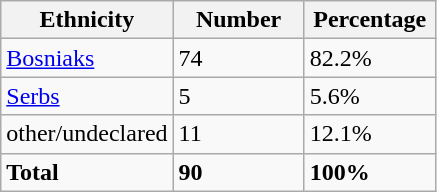<table class="wikitable">
<tr>
<th width="100px">Ethnicity</th>
<th width="80px">Number</th>
<th width="80px">Percentage</th>
</tr>
<tr>
<td><a href='#'>Bosniaks</a></td>
<td>74</td>
<td>82.2%</td>
</tr>
<tr>
<td><a href='#'>Serbs</a></td>
<td>5</td>
<td>5.6%</td>
</tr>
<tr>
<td>other/undeclared</td>
<td>11</td>
<td>12.1%</td>
</tr>
<tr>
<td><strong>Total</strong></td>
<td><strong>90</strong></td>
<td><strong>100%</strong></td>
</tr>
</table>
